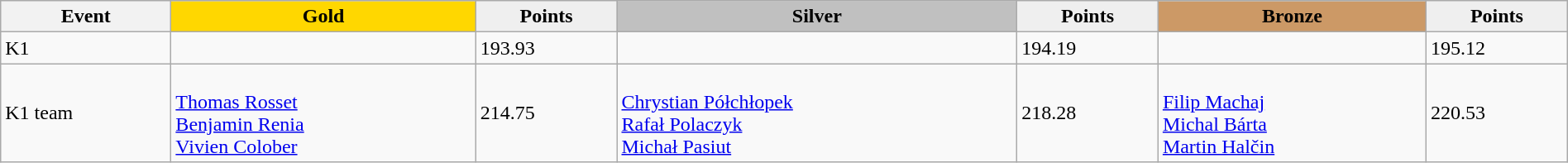<table class="wikitable" width=100%>
<tr>
<th>Event</th>
<td align=center bgcolor="gold"><strong>Gold</strong></td>
<td align=center bgcolor="EFEFEF"><strong>Points</strong></td>
<td align=center bgcolor="silver"><strong>Silver</strong></td>
<td align=center bgcolor="EFEFEF"><strong>Points</strong></td>
<td align=center bgcolor="CC9966"><strong>Bronze</strong></td>
<td align=center bgcolor="EFEFEF"><strong>Points</strong></td>
</tr>
<tr>
<td>K1</td>
<td></td>
<td>193.93</td>
<td></td>
<td>194.19</td>
<td></td>
<td>195.12</td>
</tr>
<tr>
<td>K1 team</td>
<td><br><a href='#'>Thomas Rosset</a><br><a href='#'>Benjamin Renia</a><br><a href='#'>Vivien Colober</a></td>
<td>214.75</td>
<td><br><a href='#'>Chrystian Półchłopek</a><br><a href='#'>Rafał Polaczyk</a><br><a href='#'>Michał Pasiut</a></td>
<td>218.28</td>
<td><br><a href='#'>Filip Machaj</a><br><a href='#'>Michal Bárta</a><br><a href='#'>Martin Halčin</a></td>
<td>220.53</td>
</tr>
</table>
